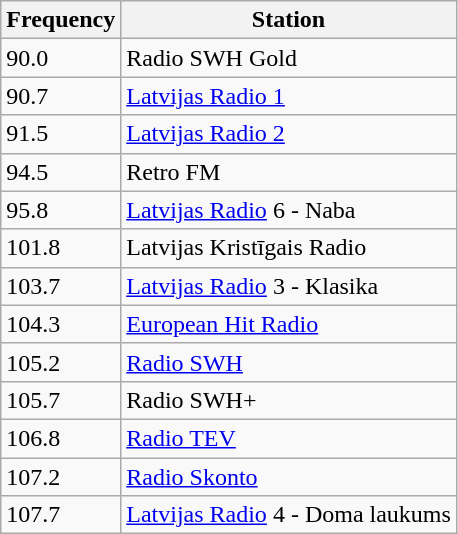<table class="wikitable">
<tr>
<th>Frequency</th>
<th>Station</th>
</tr>
<tr>
<td>90.0</td>
<td>Radio SWH Gold</td>
</tr>
<tr>
<td>90.7</td>
<td><a href='#'>Latvijas Radio 1</a></td>
</tr>
<tr>
<td>91.5</td>
<td><a href='#'>Latvijas Radio 2</a></td>
</tr>
<tr>
<td>94.5</td>
<td>Retro FM</td>
</tr>
<tr>
<td>95.8</td>
<td><a href='#'>Latvijas Radio</a> 6 - Naba</td>
</tr>
<tr>
<td>101.8</td>
<td>Latvijas Kristīgais Radio</td>
</tr>
<tr>
<td>103.7</td>
<td><a href='#'>Latvijas Radio</a> 3 - Klasika</td>
</tr>
<tr>
<td>104.3</td>
<td><a href='#'>European Hit Radio</a></td>
</tr>
<tr>
<td>105.2</td>
<td><a href='#'>Radio SWH</a></td>
</tr>
<tr>
<td>105.7</td>
<td>Radio SWH+</td>
</tr>
<tr>
<td>106.8</td>
<td><a href='#'>Radio TEV</a></td>
</tr>
<tr>
<td>107.2</td>
<td><a href='#'>Radio Skonto</a></td>
</tr>
<tr>
<td>107.7</td>
<td><a href='#'>Latvijas Radio</a> 4 - Doma laukums</td>
</tr>
</table>
